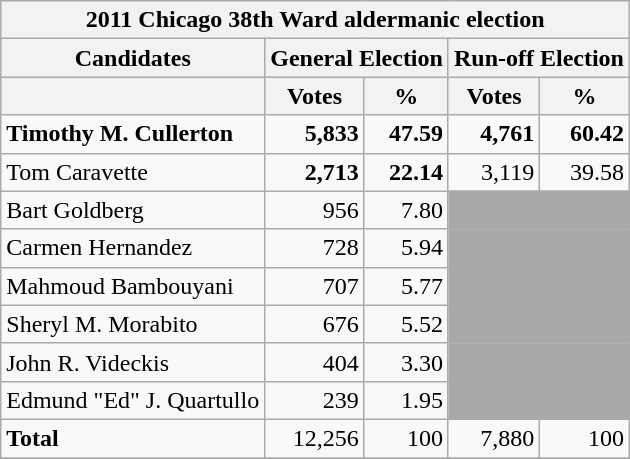<table class=wikitable>
<tr>
<th colspan=5>2011 Chicago 38th Ward aldermanic election</th>
</tr>
<tr>
<th colspan=1><strong>Candidates</strong></th>
<th colspan=2><strong>General Election</strong></th>
<th colspan=2><strong>Run-off Election</strong></th>
</tr>
<tr>
<th></th>
<th>Votes</th>
<th>%</th>
<th>Votes</th>
<th>%</th>
</tr>
<tr>
<td><strong>Timothy M. Cullerton</strong></td>
<td align="right"><strong>5,833</strong></td>
<td align="right"><strong>47.59</strong></td>
<td align="right"><strong>4,761</strong></td>
<td align="right"><strong>60.42</strong></td>
</tr>
<tr>
<td>Tom Caravette</td>
<td align="right"><strong>2,713</strong></td>
<td align="right"><strong>22.14</strong></td>
<td align="right">3,119</td>
<td align="right">39.58</td>
</tr>
<tr>
<td>Bart Goldberg</td>
<td align="right">956</td>
<td align="right">7.80</td>
<td colspan=2 bgcolor=darkgray></td>
</tr>
<tr>
<td>Carmen Hernandez</td>
<td align="right">728</td>
<td align="right">5.94</td>
<td colspan=2 bgcolor=darkgray></td>
</tr>
<tr>
<td>Mahmoud Bambouyani</td>
<td align="right">707</td>
<td align="right">5.77</td>
<td colspan=2 bgcolor=darkgray></td>
</tr>
<tr>
<td>Sheryl M. Morabito</td>
<td align="right">676</td>
<td align="right">5.52</td>
<td colspan=2 bgcolor=darkgray></td>
</tr>
<tr>
<td>John R. Videckis</td>
<td align="right">404</td>
<td align="right">3.30</td>
<td colspan=2 bgcolor=darkgray></td>
</tr>
<tr>
<td>Edmund "Ed" J. Quartullo</td>
<td align="right">239</td>
<td align="right">1.95</td>
<td colspan=2 bgcolor=darkgray></td>
</tr>
<tr>
<td><strong>Total</strong></td>
<td align="right">12,256</td>
<td align="right">100</td>
<td align="right">7,880</td>
<td align="right">100</td>
</tr>
<tr>
</tr>
</table>
